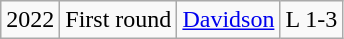<table class="wikitable">
<tr align="center">
<td>2022</td>
<td>First round</td>
<td><a href='#'>Davidson</a></td>
<td>L 1-3</td>
</tr>
</table>
